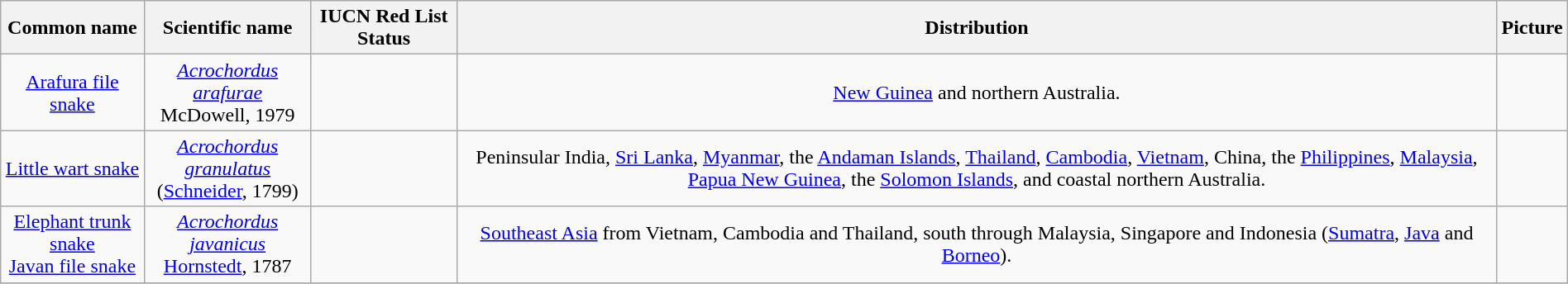<table class="wikitable sortable" style="width:100%;text-align:center">
<tr>
<th scope="col">Common name</th>
<th scope="col">Scientific name</th>
<th scope="col">IUCN Red List Status</th>
<th scope="col" class="unsortable">Distribution</th>
<th scope="col" class="unsortable">Picture</th>
</tr>
<tr>
<td><a href='#'>Arafura file snake</a></td>
<td><em><a href='#'>Acrochordus arafurae</a></em> <br>McDowell, 1979</td>
<td></td>
<td><a href='#'>New Guinea</a> and northern Australia.</td>
<td></td>
</tr>
<tr>
<td><a href='#'>Little wart snake</a></td>
<td><em><a href='#'>Acrochordus granulatus</a></em> <br>(<a href='#'>Schneider</a>, 1799)</td>
<td></td>
<td>Peninsular India, <a href='#'>Sri Lanka</a>, <a href='#'>Myanmar</a>, the <a href='#'>Andaman Islands</a>, <a href='#'>Thailand</a>, <a href='#'>Cambodia</a>, <a href='#'>Vietnam</a>, China, the <a href='#'>Philippines</a>, <a href='#'>Malaysia</a>, <a href='#'>Papua New Guinea</a>, the <a href='#'>Solomon Islands</a>, and coastal northern Australia.</td>
<td></td>
</tr>
<tr>
<td><a href='#'>Elephant trunk snake</a><br><a href='#'>Javan file snake</a></td>
<td><em><a href='#'>Acrochordus javanicus</a></em> <br><a href='#'>Hornstedt</a>, 1787</td>
<td></td>
<td><a href='#'>Southeast Asia</a> from Vietnam, Cambodia and Thailand, south through Malaysia, Singapore and Indonesia (<a href='#'>Sumatra</a>, <a href='#'>Java</a> and <a href='#'>Borneo</a>).</td>
<td></td>
</tr>
<tr>
</tr>
</table>
